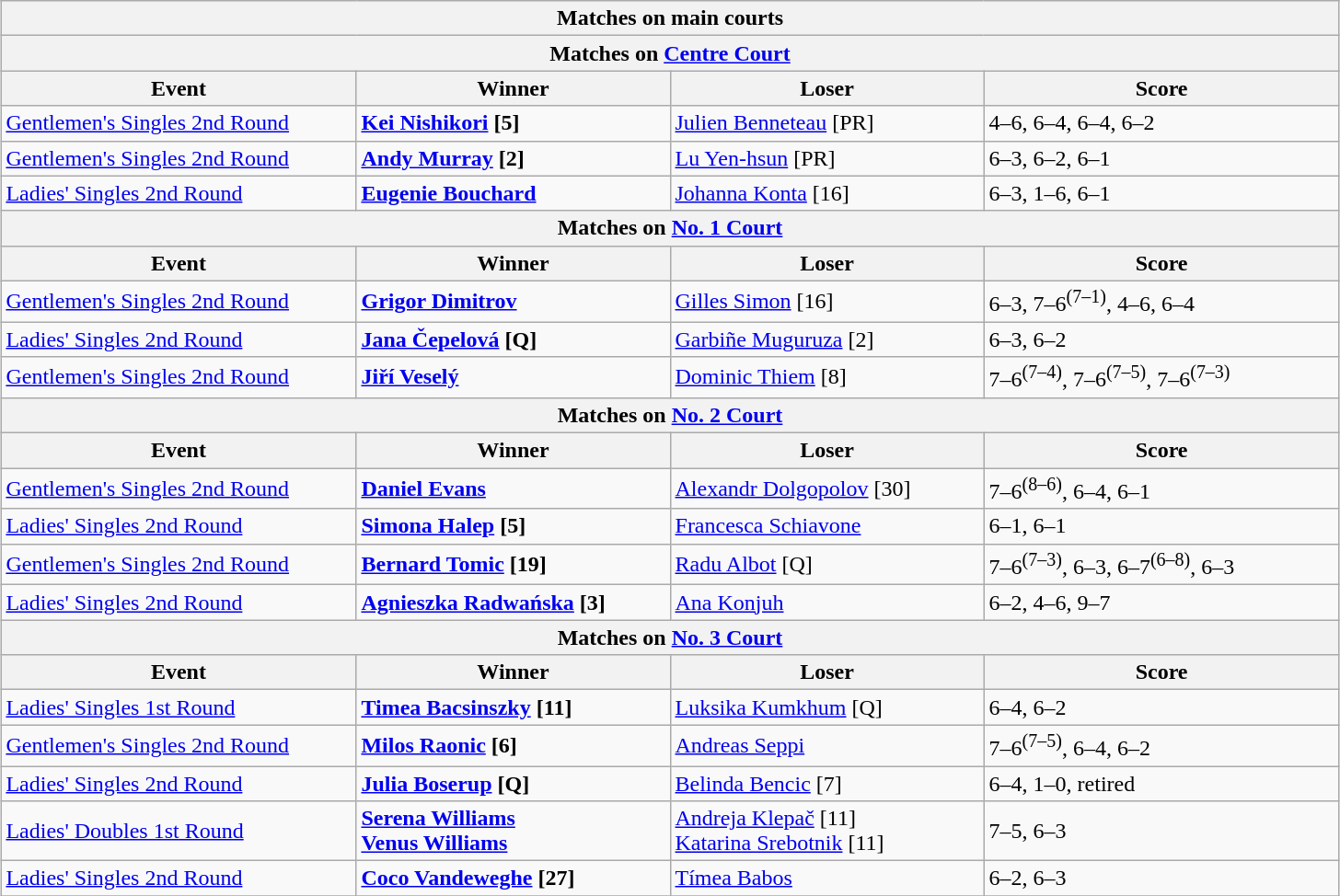<table class="wikitable collapsible uncollapsed" style="margin:auto;">
<tr>
<th colspan="4" style="white-space:nowrap;">Matches on main courts</th>
</tr>
<tr>
<th colspan="4">Matches on <a href='#'>Centre Court</a></th>
</tr>
<tr>
<th width=250>Event</th>
<th width=220>Winner</th>
<th width=220>Loser</th>
<th width=250>Score</th>
</tr>
<tr>
<td><a href='#'>Gentlemen's Singles 2nd Round</a></td>
<td> <strong><a href='#'>Kei Nishikori</a> [5]</strong></td>
<td> <a href='#'>Julien Benneteau</a> [PR]</td>
<td>4–6, 6–4, 6–4, 6–2</td>
</tr>
<tr>
<td><a href='#'>Gentlemen's Singles 2nd Round</a></td>
<td> <strong><a href='#'>Andy Murray</a> [2]</strong></td>
<td> <a href='#'>Lu Yen-hsun</a> [PR]</td>
<td>6–3, 6–2, 6–1</td>
</tr>
<tr>
<td><a href='#'>Ladies' Singles 2nd Round</a></td>
<td> <strong><a href='#'>Eugenie Bouchard</a></strong></td>
<td> <a href='#'>Johanna Konta</a> [16]</td>
<td>6–3, 1–6, 6–1</td>
</tr>
<tr>
<th colspan="4">Matches on <a href='#'>No. 1 Court</a></th>
</tr>
<tr>
<th width=220>Event</th>
<th width=220>Winner</th>
<th width=220>Loser</th>
<th width=250>Score</th>
</tr>
<tr>
<td><a href='#'>Gentlemen's Singles 2nd Round</a></td>
<td> <strong><a href='#'>Grigor Dimitrov</a></strong></td>
<td> <a href='#'>Gilles Simon</a> [16]</td>
<td>6–3, 7–6<sup>(7–1)</sup>, 4–6, 6–4</td>
</tr>
<tr>
<td><a href='#'>Ladies' Singles 2nd Round</a></td>
<td> <strong><a href='#'>Jana Čepelová</a> [Q]</strong></td>
<td> <a href='#'>Garbiñe Muguruza</a> [2]</td>
<td>6–3, 6–2</td>
</tr>
<tr>
<td><a href='#'>Gentlemen's Singles 2nd Round</a></td>
<td> <strong><a href='#'>Jiří Veselý</a></strong></td>
<td> <a href='#'>Dominic Thiem</a> [8]</td>
<td>7–6<sup>(7–4)</sup>, 7–6<sup>(7–5)</sup>, 7–6<sup>(7–3)</sup></td>
</tr>
<tr>
<th colspan="4">Matches on <a href='#'>No. 2 Court</a></th>
</tr>
<tr>
<th width=220>Event</th>
<th width=220>Winner</th>
<th width=220>Loser</th>
<th width=250>Score</th>
</tr>
<tr>
<td><a href='#'>Gentlemen's Singles 2nd Round</a></td>
<td> <strong><a href='#'>Daniel Evans</a></strong></td>
<td> <a href='#'>Alexandr Dolgopolov</a> [30]</td>
<td>7–6<sup>(8–6)</sup>, 6–4, 6–1</td>
</tr>
<tr>
<td><a href='#'>Ladies' Singles 2nd Round</a></td>
<td> <strong><a href='#'>Simona Halep</a> [5]</strong></td>
<td> <a href='#'>Francesca Schiavone</a></td>
<td>6–1, 6–1</td>
</tr>
<tr>
<td><a href='#'>Gentlemen's Singles 2nd Round</a></td>
<td> <strong><a href='#'>Bernard Tomic</a> [19]</strong></td>
<td> <a href='#'>Radu Albot</a> [Q]</td>
<td>7–6<sup>(7–3)</sup>, 6–3, 6–7<sup>(6–8)</sup>, 6–3</td>
</tr>
<tr>
<td><a href='#'>Ladies' Singles 2nd Round</a></td>
<td> <strong><a href='#'>Agnieszka Radwańska</a> [3]</strong></td>
<td> <a href='#'>Ana Konjuh</a></td>
<td>6–2, 4–6, 9–7</td>
</tr>
<tr>
<th colspan="4">Matches on <a href='#'>No. 3 Court</a></th>
</tr>
<tr>
<th width=220>Event</th>
<th width=220>Winner</th>
<th width=220>Loser</th>
<th width=250>Score</th>
</tr>
<tr>
<td><a href='#'>Ladies' Singles 1st Round</a></td>
<td> <strong><a href='#'>Timea Bacsinszky</a> [11]</strong></td>
<td> <a href='#'>Luksika Kumkhum</a> [Q]</td>
<td>6–4, 6–2</td>
</tr>
<tr>
<td><a href='#'>Gentlemen's Singles 2nd Round</a></td>
<td> <strong><a href='#'>Milos Raonic</a> [6]</strong></td>
<td> <a href='#'>Andreas Seppi</a></td>
<td>7–6<sup>(7–5)</sup>, 6–4, 6–2</td>
</tr>
<tr>
<td><a href='#'>Ladies' Singles 2nd Round</a></td>
<td> <strong><a href='#'>Julia Boserup</a> [Q]</strong></td>
<td> <a href='#'>Belinda Bencic</a> [7]</td>
<td>6–4, 1–0, retired</td>
</tr>
<tr>
<td><a href='#'>Ladies' Doubles 1st Round</a></td>
<td> <strong><a href='#'>Serena Williams</a> <br>  <a href='#'>Venus Williams</a></strong></td>
<td> <a href='#'>Andreja Klepač</a> [11] <br>  <a href='#'>Katarina Srebotnik</a> [11]</td>
<td>7–5, 6–3</td>
</tr>
<tr>
<td><a href='#'>Ladies' Singles 2nd Round</a></td>
<td> <strong><a href='#'>Coco Vandeweghe</a> [27]</strong></td>
<td> <a href='#'>Tímea Babos</a></td>
<td>6–2, 6–3</td>
</tr>
<tr>
</tr>
</table>
